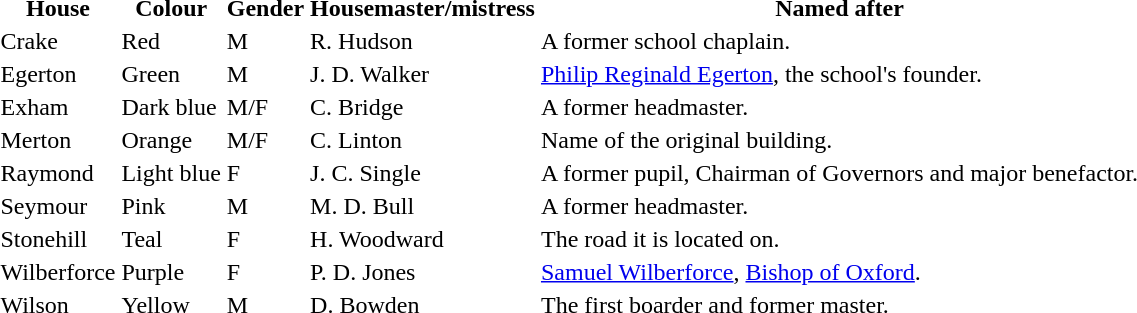<table>
<tr>
<th>House</th>
<th>Colour</th>
<th>Gender</th>
<th>Housemaster/mistress</th>
<th>Named after</th>
</tr>
<tr>
<td>Crake</td>
<td>Red</td>
<td>M</td>
<td>R. Hudson</td>
<td>A former school chaplain.</td>
</tr>
<tr>
<td>Egerton</td>
<td>Green</td>
<td>M</td>
<td>J. D. Walker </td>
<td><a href='#'>Philip Reginald Egerton</a>, the school's founder.</td>
</tr>
<tr>
<td>Exham</td>
<td>Dark blue</td>
<td>M/F</td>
<td>C. Bridge</td>
<td>A former headmaster.</td>
</tr>
<tr>
<td>Merton</td>
<td>Orange</td>
<td>M/F</td>
<td>C. Linton</td>
<td>Name of the original building.</td>
</tr>
<tr>
<td>Raymond</td>
<td>Light blue</td>
<td>F</td>
<td>J. C. Single</td>
<td>A former pupil, Chairman of Governors and major benefactor.</td>
</tr>
<tr>
<td>Seymour</td>
<td>Pink</td>
<td>M</td>
<td>M. D. Bull</td>
<td>A former headmaster.</td>
</tr>
<tr>
<td>Stonehill</td>
<td>Teal</td>
<td>F</td>
<td>H. Woodward</td>
<td>The road it is located on.</td>
</tr>
<tr>
<td>Wilberforce</td>
<td>Purple</td>
<td>F</td>
<td>P. D. Jones</td>
<td><a href='#'>Samuel Wilberforce</a>, <a href='#'>Bishop of Oxford</a>.</td>
</tr>
<tr>
<td>Wilson</td>
<td>Yellow</td>
<td>M</td>
<td>D. Bowden</td>
<td>The first boarder and former master.</td>
</tr>
<tr>
</tr>
<tr>
</tr>
</table>
